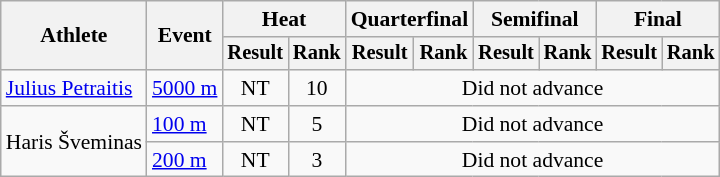<table class="wikitable" style="font-size:90%">
<tr>
<th rowspan="2">Athlete</th>
<th rowspan="2">Event</th>
<th colspan="2">Heat</th>
<th colspan="2">Quarterfinal</th>
<th colspan="2">Semifinal</th>
<th colspan="2">Final</th>
</tr>
<tr style="font-size:95%">
<th>Result</th>
<th>Rank</th>
<th>Result</th>
<th>Rank</th>
<th>Result</th>
<th>Rank</th>
<th>Result</th>
<th>Rank</th>
</tr>
<tr align=center>
<td align=left><a href='#'>Julius Petraitis</a></td>
<td align=left><a href='#'>5000 m</a></td>
<td>NT</td>
<td>10</td>
<td colspan=6>Did not advance</td>
</tr>
<tr align=center>
<td align=left rowspan=2>Haris Šveminas</td>
<td align=left><a href='#'>100 m</a></td>
<td>NT</td>
<td>5</td>
<td colspan=6>Did not advance</td>
</tr>
<tr align=center>
<td align=left><a href='#'>200 m</a></td>
<td>NT</td>
<td>3</td>
<td colspan=6>Did not advance</td>
</tr>
</table>
